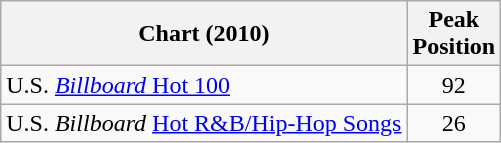<table class="wikitable">
<tr>
<th align="left">Chart (2010)</th>
<th align="left">Peak<br>Position</th>
</tr>
<tr>
<td align="left">U.S. <a href='#'><em>Billboard</em> Hot 100</a></td>
<td align="center">92</td>
</tr>
<tr>
<td align="left">U.S. <em>Billboard</em> <a href='#'>Hot R&B/Hip-Hop Songs</a></td>
<td align="center">26</td>
</tr>
</table>
